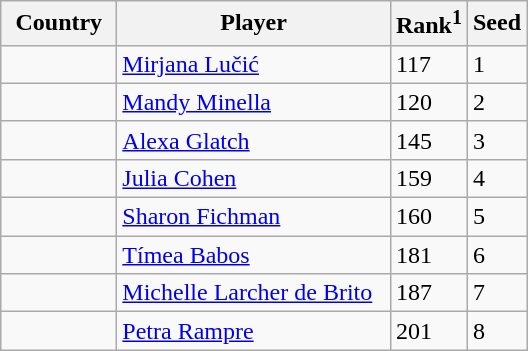<table class="sortable wikitable">
<tr>
<th style="width:70px;">Country</th>
<th style="width:175px;">Player</th>
<th>Rank<sup>1</sup></th>
<th>Seed</th>
</tr>
<tr>
<td></td>
<td><a href='#'>Mirjana Lučić</a></td>
<td>117</td>
<td>1</td>
</tr>
<tr>
<td></td>
<td><a href='#'>Mandy Minella</a></td>
<td>120</td>
<td>2</td>
</tr>
<tr>
<td></td>
<td><a href='#'>Alexa Glatch</a></td>
<td>145</td>
<td>3</td>
</tr>
<tr>
<td></td>
<td><a href='#'>Julia Cohen</a></td>
<td>159</td>
<td>4</td>
</tr>
<tr>
<td></td>
<td><a href='#'>Sharon Fichman</a></td>
<td>160</td>
<td>5</td>
</tr>
<tr>
<td></td>
<td><a href='#'>Tímea Babos</a></td>
<td>181</td>
<td>6</td>
</tr>
<tr>
<td></td>
<td><a href='#'>Michelle Larcher de Brito</a></td>
<td>187</td>
<td>7</td>
</tr>
<tr>
<td></td>
<td><a href='#'>Petra Rampre</a></td>
<td>201</td>
<td>8</td>
</tr>
</table>
